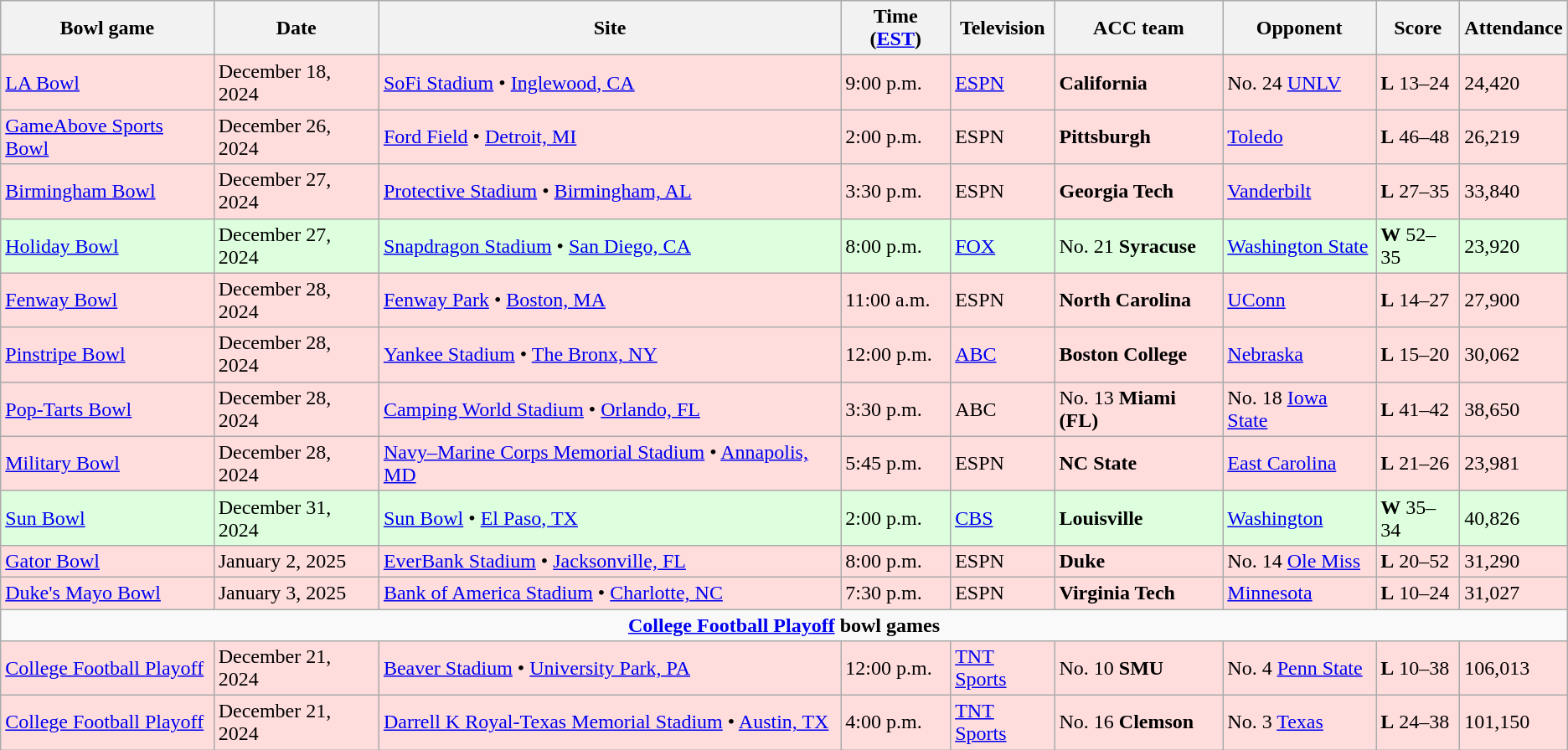<table class="wikitable">
<tr>
<th>Bowl game</th>
<th>Date</th>
<th>Site</th>
<th>Time (<a href='#'>EST</a>)</th>
<th>Television</th>
<th>ACC team</th>
<th>Opponent</th>
<th>Score</th>
<th>Attendance</th>
</tr>
<tr style="background:#FFDDDD;">
<td><a href='#'>LA Bowl</a></td>
<td>December 18, 2024</td>
<td><a href='#'>SoFi Stadium</a> • <a href='#'>Inglewood, CA</a></td>
<td>9:00 p.m.</td>
<td><a href='#'>ESPN</a></td>
<td><strong>California</strong></td>
<td>No. 24 <a href='#'>UNLV</a></td>
<td><strong>L</strong> 13–24</td>
<td>24,420</td>
</tr>
<tr style="background:#FFDDDD;">
<td><a href='#'>GameAbove Sports Bowl</a></td>
<td>December 26, 2024</td>
<td><a href='#'>Ford Field</a> • <a href='#'>Detroit, MI</a></td>
<td>2:00 p.m.</td>
<td>ESPN</td>
<td><strong>Pittsburgh</strong></td>
<td><a href='#'>Toledo</a></td>
<td><strong>L</strong> 46–48 </td>
<td>26,219</td>
</tr>
<tr style="background:#FFDDDD;">
<td><a href='#'>Birmingham Bowl</a></td>
<td>December 27, 2024</td>
<td><a href='#'>Protective Stadium</a> • <a href='#'>Birmingham, AL</a></td>
<td>3:30 p.m.</td>
<td>ESPN</td>
<td><strong>Georgia Tech</strong></td>
<td><a href='#'>Vanderbilt</a></td>
<td><strong>L</strong> 27–35</td>
<td>33,840</td>
</tr>
<tr style="background:#DDFFDD;">
<td><a href='#'>Holiday Bowl</a></td>
<td>December 27, 2024</td>
<td><a href='#'>Snapdragon Stadium</a> • <a href='#'>San Diego, CA</a></td>
<td>8:00 p.m.</td>
<td><a href='#'>FOX</a></td>
<td>No. 21 <strong>Syracuse</strong></td>
<td><a href='#'>Washington State</a></td>
<td><strong>W</strong> 52–35</td>
<td>23,920</td>
</tr>
<tr style="background:#FFDDDD;">
<td><a href='#'>Fenway Bowl</a></td>
<td>December 28, 2024</td>
<td><a href='#'>Fenway Park</a> • <a href='#'>Boston, MA</a></td>
<td>11:00 a.m.</td>
<td>ESPN</td>
<td><strong>North Carolina</strong></td>
<td><a href='#'>UConn</a></td>
<td><strong>L</strong> 14–27</td>
<td>27,900</td>
</tr>
<tr style="background:#FFDDDD;">
<td><a href='#'>Pinstripe Bowl</a></td>
<td>December 28, 2024</td>
<td><a href='#'>Yankee Stadium</a> • <a href='#'>The Bronx, NY</a></td>
<td>12:00 p.m.</td>
<td><a href='#'>ABC</a></td>
<td><strong>Boston College</strong></td>
<td><a href='#'>Nebraska</a></td>
<td><strong>L</strong> 15–20</td>
<td>30,062</td>
</tr>
<tr style="background:#FFDDDD;">
<td><a href='#'>Pop-Tarts Bowl</a></td>
<td>December 28, 2024</td>
<td><a href='#'>Camping World Stadium</a> • <a href='#'>Orlando, FL</a></td>
<td>3:30 p.m.</td>
<td>ABC</td>
<td>No. 13 <strong>Miami (FL)</strong></td>
<td>No. 18 <a href='#'>Iowa State</a></td>
<td><strong>L</strong> 41–42</td>
<td>38,650</td>
</tr>
<tr style="background:#FFDDDD;">
<td><a href='#'>Military Bowl</a></td>
<td>December 28, 2024</td>
<td><a href='#'>Navy–Marine Corps Memorial Stadium</a> • <a href='#'>Annapolis, MD</a></td>
<td>5:45 p.m.</td>
<td>ESPN</td>
<td><strong>NC State</strong></td>
<td><a href='#'>East Carolina</a></td>
<td><strong>L</strong> 21–26</td>
<td>23,981</td>
</tr>
<tr style="background:#DDFFDD;">
<td><a href='#'>Sun Bowl</a></td>
<td>December 31, 2024</td>
<td><a href='#'>Sun Bowl</a> • <a href='#'>El Paso, TX</a></td>
<td>2:00 p.m.</td>
<td><a href='#'>CBS</a></td>
<td><strong>Louisville</strong></td>
<td><a href='#'>Washington</a></td>
<td><strong>W</strong> 35–34</td>
<td>40,826</td>
</tr>
<tr style="background:#FFDDDD;">
<td><a href='#'>Gator Bowl</a></td>
<td>January 2, 2025</td>
<td><a href='#'>EverBank Stadium</a> • <a href='#'>Jacksonville, FL</a></td>
<td>8:00 p.m.</td>
<td>ESPN</td>
<td><strong>Duke</strong></td>
<td>No. 14 <a href='#'>Ole Miss</a></td>
<td><strong>L</strong> 20–52</td>
<td>31,290</td>
</tr>
<tr style="background:#FFDDDD;">
<td><a href='#'>Duke's Mayo Bowl</a></td>
<td>January 3, 2025</td>
<td><a href='#'>Bank of America Stadium</a> • <a href='#'>Charlotte, NC</a></td>
<td>7:30 p.m.</td>
<td>ESPN</td>
<td><strong>Virginia Tech</strong></td>
<td><a href='#'>Minnesota</a></td>
<td><strong>L</strong> 10–24</td>
<td>31,027</td>
</tr>
<tr>
<td colspan="9" style="text-align:center;"><strong><a href='#'>College Football Playoff</a> bowl games</strong></td>
</tr>
<tr style="background:#FFDDDD;">
<td><a href='#'>College Football Playoff</a></td>
<td>December 21, 2024</td>
<td><a href='#'>Beaver Stadium</a> • <a href='#'>University Park, PA</a></td>
<td>12:00 p.m.</td>
<td><a href='#'>TNT Sports</a></td>
<td>No. 10 <strong>SMU</strong></td>
<td>No. 4 <a href='#'>Penn State</a></td>
<td><strong>L</strong> 10–38</td>
<td>106,013</td>
</tr>
<tr style="background:#FFDDDD;">
<td><a href='#'>College Football Playoff</a></td>
<td>December 21, 2024</td>
<td><a href='#'>Darrell K Royal-Texas Memorial Stadium</a> • <a href='#'>Austin, TX</a></td>
<td>4:00 p.m.</td>
<td><a href='#'>TNT Sports</a></td>
<td>No. 16 <strong>Clemson</strong></td>
<td>No. 3 <a href='#'>Texas</a></td>
<td><strong>L</strong> 24–38</td>
<td>101,150</td>
</tr>
</table>
